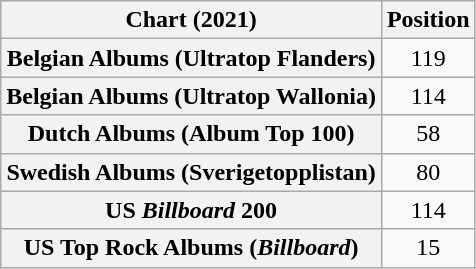<table class="wikitable sortable plainrowheaders" style="text-align:center">
<tr>
<th scope="col">Chart (2021)</th>
<th scope="col">Position</th>
</tr>
<tr>
<th scope="row">Belgian Albums (Ultratop Flanders)</th>
<td>119</td>
</tr>
<tr>
<th scope="row">Belgian Albums (Ultratop Wallonia)</th>
<td>114</td>
</tr>
<tr>
<th scope="row">Dutch Albums (Album Top 100)</th>
<td>58</td>
</tr>
<tr>
<th scope="row">Swedish Albums (Sverigetopplistan)</th>
<td>80</td>
</tr>
<tr>
<th scope="row">US <em>Billboard</em> 200</th>
<td>114</td>
</tr>
<tr>
<th scope="row">US Top Rock Albums (<em>Billboard</em>)</th>
<td>15</td>
</tr>
</table>
